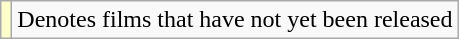<table class="wikitable">
<tr>
<td style="background:#ffc;"></td>
<td>Denotes films that have not yet been released</td>
</tr>
</table>
